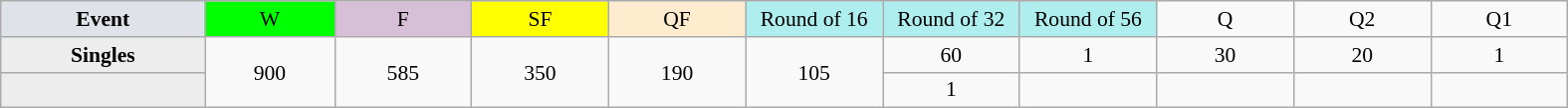<table class=wikitable style=font-size:90%;text-align:center>
<tr>
<td style="width:130px; background:#dfe2e9;"><strong>Event</strong></td>
<td style="width:80px; background:lime;">W</td>
<td style="width:85px; background:thistle;">F</td>
<td style="width:85px; background:#ff0;">SF</td>
<td style="width:85px; background:#ffebcd;">QF</td>
<td style="width:85px; background:#afeeee;">Round of 16</td>
<td style="width:85px; background:#afeeee;">Round of 32</td>
<td style="width:85px; background:#afeeee;">Round of 56</td>
<td style="width:85px;">Q</td>
<td style="width:85px;">Q2</td>
<td style="width:85px;">Q1</td>
</tr>
<tr>
<th style="background:#ededed;">Singles</th>
<td rowspan=2>900</td>
<td rowspan=2>585</td>
<td rowspan=2>350</td>
<td rowspan=2>190</td>
<td rowspan=2>105</td>
<td>60</td>
<td>1</td>
<td>30</td>
<td>20</td>
<td>1</td>
</tr>
<tr>
<th style="background:#ededed;"></th>
<td>1</td>
<td></td>
<td></td>
<td></td>
<td></td>
</tr>
</table>
